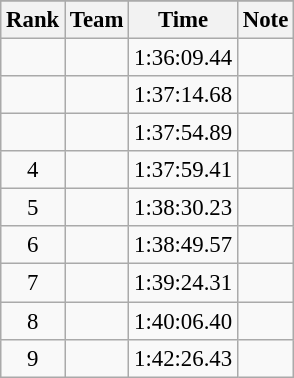<table class="wikitable sortable" style=" text-align:center; font-size:95%;">
<tr>
</tr>
<tr>
<th>Rank</th>
<th>Team</th>
<th>Time</th>
<th>Note</th>
</tr>
<tr>
<td></td>
<td align=left></td>
<td>1:36:09.44</td>
<td></td>
</tr>
<tr>
<td></td>
<td align=left></td>
<td>1:37:14.68</td>
<td></td>
</tr>
<tr>
<td></td>
<td align=left></td>
<td>1:37:54.89</td>
<td></td>
</tr>
<tr>
<td>4</td>
<td align=left></td>
<td>1:37:59.41</td>
<td></td>
</tr>
<tr>
<td>5</td>
<td align=left></td>
<td>1:38:30.23</td>
<td></td>
</tr>
<tr>
<td>6</td>
<td align=left></td>
<td>1:38:49.57</td>
<td></td>
</tr>
<tr>
<td>7</td>
<td align=left></td>
<td>1:39:24.31</td>
<td></td>
</tr>
<tr>
<td>8</td>
<td align=left></td>
<td>1:40:06.40</td>
<td></td>
</tr>
<tr>
<td>9</td>
<td align=left></td>
<td>1:42:26.43</td>
<td></td>
</tr>
</table>
